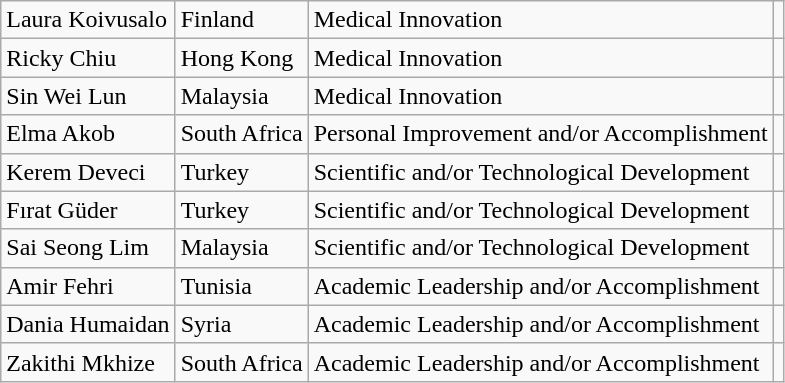<table class="wikitable">
<tr>
<td>Laura Koivusalo</td>
<td>Finland</td>
<td>Medical Innovation</td>
<td></td>
</tr>
<tr>
<td>Ricky Chiu</td>
<td>Hong Kong</td>
<td>Medical Innovation</td>
<td></td>
</tr>
<tr>
<td>Sin Wei Lun</td>
<td>Malaysia</td>
<td>Medical Innovation</td>
<td></td>
</tr>
<tr>
<td>Elma Akob</td>
<td>South Africa</td>
<td>Personal Improvement and/or Accomplishment</td>
<td></td>
</tr>
<tr>
<td>Kerem Deveci</td>
<td>Turkey</td>
<td>Scientific and/or Technological Development</td>
<td></td>
</tr>
<tr>
<td>Fırat Güder</td>
<td>Turkey</td>
<td>Scientific and/or Technological Development</td>
<td></td>
</tr>
<tr>
<td>Sai Seong Lim</td>
<td>Malaysia</td>
<td>Scientific and/or Technological Development</td>
<td></td>
</tr>
<tr>
<td>Amir Fehri</td>
<td>Tunisia</td>
<td>Academic Leadership and/or Accomplishment</td>
<td></td>
</tr>
<tr>
<td>Dania Humaidan</td>
<td>Syria</td>
<td>Academic Leadership and/or Accomplishment</td>
<td></td>
</tr>
<tr>
<td>Zakithi Mkhize</td>
<td>South Africa</td>
<td>Academic Leadership and/or Accomplishment</td>
<td></td>
</tr>
</table>
